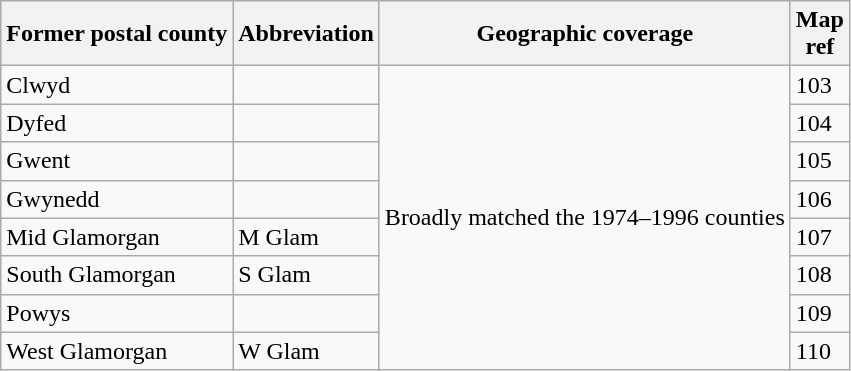<table class="wikitable">
<tr>
<th scope="col">Former postal county</th>
<th scope="col">Abbreviation</th>
<th scope="col">Geographic coverage</th>
<th scope="col">Map<br>ref</th>
</tr>
<tr>
<td>Clwyd</td>
<td></td>
<td rowspan="8">Broadly matched the 1974–1996 counties</td>
<td>103</td>
</tr>
<tr>
<td>Dyfed</td>
<td></td>
<td>104</td>
</tr>
<tr>
<td>Gwent</td>
<td></td>
<td>105</td>
</tr>
<tr>
<td>Gwynedd</td>
<td></td>
<td>106</td>
</tr>
<tr>
<td>Mid Glamorgan</td>
<td>M Glam</td>
<td>107</td>
</tr>
<tr>
<td>South Glamorgan</td>
<td>S Glam</td>
<td>108</td>
</tr>
<tr>
<td>Powys</td>
<td></td>
<td>109</td>
</tr>
<tr>
<td>West Glamorgan</td>
<td>W Glam</td>
<td>110</td>
</tr>
</table>
